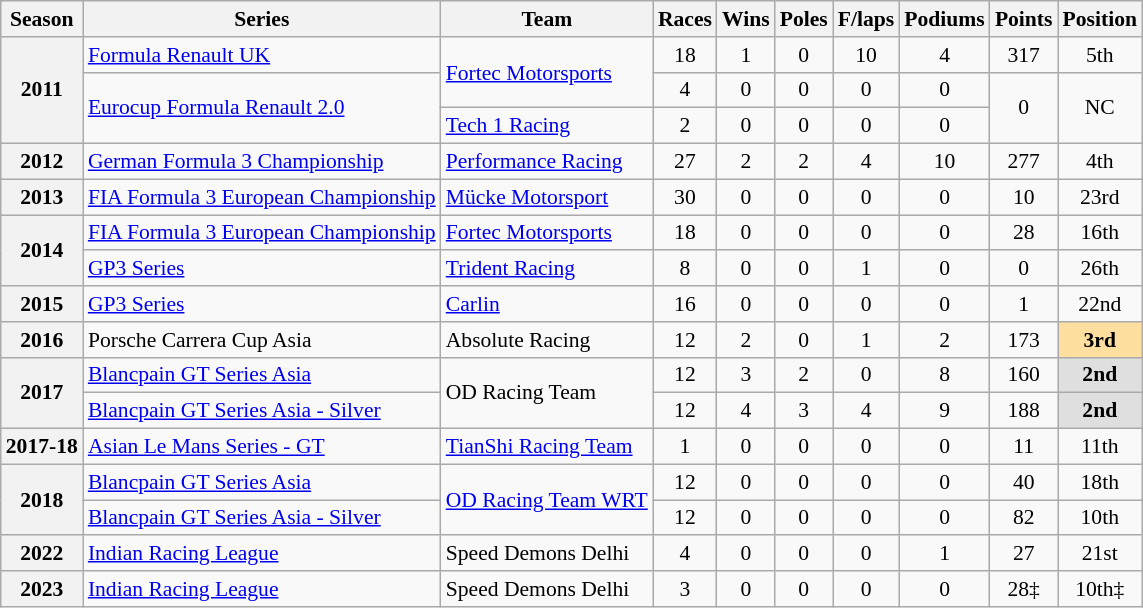<table class="wikitable" style="font-size: 90%; text-align:center">
<tr>
<th>Season</th>
<th>Series</th>
<th>Team</th>
<th>Races</th>
<th>Wins</th>
<th>Poles</th>
<th>F/laps</th>
<th>Podiums</th>
<th>Points</th>
<th>Position</th>
</tr>
<tr>
<th rowspan=3>2011</th>
<td align=left><a href='#'>Formula Renault UK</a></td>
<td align=left rowspan=2><a href='#'>Fortec Motorsports</a></td>
<td>18</td>
<td>1</td>
<td>0</td>
<td>10</td>
<td>4</td>
<td>317</td>
<td>5th</td>
</tr>
<tr>
<td align=left rowspan=2><a href='#'>Eurocup Formula Renault 2.0</a></td>
<td>4</td>
<td>0</td>
<td>0</td>
<td>0</td>
<td>0</td>
<td rowspan=2>0</td>
<td rowspan=2>NC</td>
</tr>
<tr>
<td align=left><a href='#'>Tech 1 Racing</a></td>
<td>2</td>
<td>0</td>
<td>0</td>
<td>0</td>
<td>0</td>
</tr>
<tr>
<th>2012</th>
<td align=left><a href='#'>German Formula 3 Championship</a></td>
<td align=left><a href='#'>Performance Racing</a></td>
<td>27</td>
<td>2</td>
<td>2</td>
<td>4</td>
<td>10</td>
<td>277</td>
<td>4th</td>
</tr>
<tr>
<th>2013</th>
<td align=left><a href='#'>FIA Formula 3 European Championship</a></td>
<td align=left><a href='#'>Mücke Motorsport</a></td>
<td>30</td>
<td>0</td>
<td>0</td>
<td>0</td>
<td>0</td>
<td>10</td>
<td>23rd</td>
</tr>
<tr>
<th rowspan=2>2014</th>
<td align=left><a href='#'>FIA Formula 3 European Championship</a></td>
<td align=left><a href='#'>Fortec Motorsports</a></td>
<td>18</td>
<td>0</td>
<td>0</td>
<td>0</td>
<td>0</td>
<td>28</td>
<td>16th</td>
</tr>
<tr>
<td align=left><a href='#'>GP3 Series</a></td>
<td align=left><a href='#'>Trident Racing</a></td>
<td>8</td>
<td>0</td>
<td>0</td>
<td>1</td>
<td>0</td>
<td>0</td>
<td>26th</td>
</tr>
<tr>
<th>2015</th>
<td align=left><a href='#'>GP3 Series</a></td>
<td align=left><a href='#'>Carlin</a></td>
<td>16</td>
<td>0</td>
<td>0</td>
<td>0</td>
<td>0</td>
<td>1</td>
<td>22nd</td>
</tr>
<tr>
<th>2016</th>
<td align=left>Porsche Carrera Cup Asia</td>
<td align=left>Absolute Racing</td>
<td>12</td>
<td>2</td>
<td>0</td>
<td>1</td>
<td>2</td>
<td>173</td>
<td style="background:#FFDF9F"><strong>3rd</strong></td>
</tr>
<tr>
<th rowspan=2>2017</th>
<td align=left><a href='#'>Blancpain GT Series Asia</a></td>
<td align=left rowspan=2>OD Racing Team</td>
<td>12</td>
<td>3</td>
<td>2</td>
<td>0</td>
<td>8</td>
<td>160</td>
<td style="background:#DFDFDF;"><strong>2nd</strong></td>
</tr>
<tr>
<td align=left><a href='#'>Blancpain GT Series Asia - Silver</a></td>
<td>12</td>
<td>4</td>
<td>3</td>
<td>4</td>
<td>9</td>
<td>188</td>
<td style="background:#DFDFDF;"><strong>2nd</strong></td>
</tr>
<tr>
<th>2017-18</th>
<td align=left><a href='#'>Asian Le Mans Series - GT</a></td>
<td align=left><a href='#'>TianShi Racing Team</a></td>
<td>1</td>
<td>0</td>
<td>0</td>
<td>0</td>
<td>0</td>
<td>11</td>
<td>11th</td>
</tr>
<tr>
<th rowspan=2>2018</th>
<td align=left><a href='#'>Blancpain GT Series Asia</a></td>
<td align=left rowspan=2><a href='#'>OD Racing Team WRT</a></td>
<td>12</td>
<td>0</td>
<td>0</td>
<td>0</td>
<td>0</td>
<td>40</td>
<td>18th</td>
</tr>
<tr>
<td align=left><a href='#'>Blancpain GT Series Asia - Silver</a></td>
<td>12</td>
<td>0</td>
<td>0</td>
<td>0</td>
<td>0</td>
<td>82</td>
<td>10th</td>
</tr>
<tr>
<th>2022</th>
<td align=left><a href='#'>Indian Racing League</a></td>
<td align=left>Speed Demons Delhi</td>
<td>4</td>
<td>0</td>
<td>0</td>
<td>0</td>
<td>1</td>
<td>27</td>
<td>21st</td>
</tr>
<tr>
<th>2023</th>
<td align=left><a href='#'>Indian Racing League</a></td>
<td align=left>Speed Demons Delhi</td>
<td>3</td>
<td>0</td>
<td>0</td>
<td>0</td>
<td>0</td>
<td>28‡</td>
<td>10th‡</td>
</tr>
</table>
